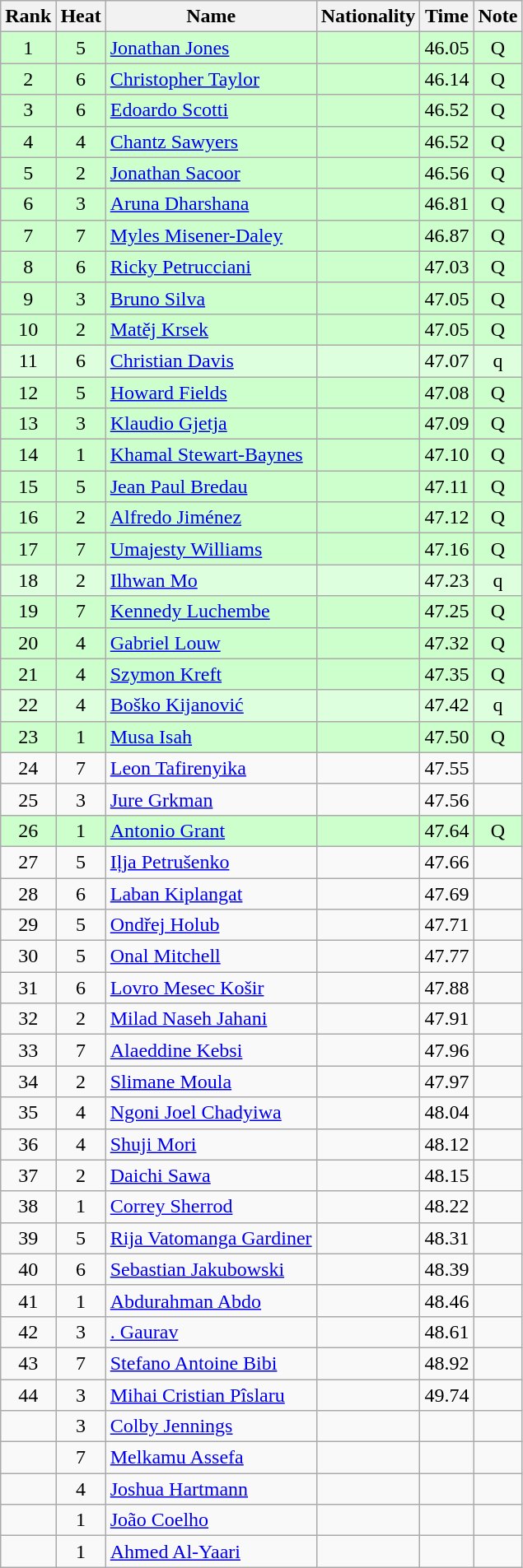<table class="wikitable sortable" style="text-align:center">
<tr>
<th>Rank</th>
<th>Heat</th>
<th>Name</th>
<th>Nationality</th>
<th>Time</th>
<th>Note</th>
</tr>
<tr bgcolor=ccffcc>
<td>1</td>
<td>5</td>
<td align=left><a href='#'>Jonathan Jones</a></td>
<td align=left></td>
<td>46.05</td>
<td>Q </td>
</tr>
<tr bgcolor=ccffcc>
<td>2</td>
<td>6</td>
<td align=left><a href='#'>Christopher Taylor</a></td>
<td align=left></td>
<td>46.14</td>
<td>Q</td>
</tr>
<tr bgcolor=ccffcc>
<td>3</td>
<td>6</td>
<td align=left><a href='#'>Edoardo Scotti</a></td>
<td align=left></td>
<td>46.52</td>
<td>Q </td>
</tr>
<tr bgcolor=ccffcc>
<td>4</td>
<td>4</td>
<td align=left><a href='#'>Chantz Sawyers</a></td>
<td align=left></td>
<td>46.52</td>
<td>Q</td>
</tr>
<tr bgcolor=ccffcc>
<td>5</td>
<td>2</td>
<td align=left><a href='#'>Jonathan Sacoor</a></td>
<td align=left></td>
<td>46.56</td>
<td>Q</td>
</tr>
<tr bgcolor=ccffcc>
<td>6</td>
<td>3</td>
<td align=left><a href='#'>Aruna Dharshana</a></td>
<td align=left></td>
<td>46.81</td>
<td>Q</td>
</tr>
<tr bgcolor=ccffcc>
<td>7</td>
<td>7</td>
<td align=left><a href='#'>Myles Misener-Daley</a></td>
<td align=left></td>
<td>46.87</td>
<td>Q</td>
</tr>
<tr bgcolor=ccffcc>
<td>8</td>
<td>6</td>
<td align=left><a href='#'>Ricky Petrucciani</a></td>
<td align=left></td>
<td>47.03</td>
<td>Q </td>
</tr>
<tr bgcolor=ccffcc>
<td>9</td>
<td>3</td>
<td align=left><a href='#'>Bruno Silva</a></td>
<td align=left></td>
<td>47.05</td>
<td>Q</td>
</tr>
<tr bgcolor=ccffcc>
<td>10</td>
<td>2</td>
<td align=left><a href='#'>Matěj Krsek</a></td>
<td align=left></td>
<td>47.05</td>
<td>Q</td>
</tr>
<tr bgcolor=ddffdd>
<td>11</td>
<td>6</td>
<td align=left><a href='#'>Christian Davis</a></td>
<td align=left></td>
<td>47.07</td>
<td>q</td>
</tr>
<tr bgcolor=ccffcc>
<td>12</td>
<td>5</td>
<td align=left><a href='#'>Howard Fields</a></td>
<td align=left></td>
<td>47.08</td>
<td>Q</td>
</tr>
<tr bgcolor=ccffcc>
<td>13</td>
<td>3</td>
<td align=left><a href='#'>Klaudio Gjetja</a></td>
<td align=left></td>
<td>47.09</td>
<td>Q </td>
</tr>
<tr bgcolor=ccffcc>
<td>14</td>
<td>1</td>
<td align=left><a href='#'>Khamal Stewart-Baynes</a></td>
<td align=left></td>
<td>47.10</td>
<td>Q</td>
</tr>
<tr bgcolor=ccffcc>
<td>15</td>
<td>5</td>
<td align=left><a href='#'>Jean Paul Bredau</a></td>
<td align=left></td>
<td>47.11</td>
<td>Q</td>
</tr>
<tr bgcolor=ccffcc>
<td>16</td>
<td>2</td>
<td align=left><a href='#'>Alfredo Jiménez</a></td>
<td align=left></td>
<td>47.12</td>
<td>Q </td>
</tr>
<tr bgcolor=ccffcc>
<td>17</td>
<td>7</td>
<td align=left><a href='#'>Umajesty Williams</a></td>
<td align=left></td>
<td>47.16</td>
<td>Q</td>
</tr>
<tr bgcolor=ddffdd>
<td>18</td>
<td>2</td>
<td align=left><a href='#'>Ilhwan Mo</a></td>
<td align=left></td>
<td>47.23</td>
<td>q</td>
</tr>
<tr bgcolor=ccffcc>
<td>19</td>
<td>7</td>
<td align=left><a href='#'>Kennedy Luchembe</a></td>
<td align=left></td>
<td>47.25</td>
<td>Q</td>
</tr>
<tr bgcolor=ccffcc>
<td>20</td>
<td>4</td>
<td align=left><a href='#'>Gabriel Louw</a></td>
<td align=left></td>
<td>47.32</td>
<td>Q</td>
</tr>
<tr bgcolor=ccffcc>
<td>21</td>
<td>4</td>
<td align=left><a href='#'>Szymon Kreft</a></td>
<td align=left></td>
<td>47.35</td>
<td>Q</td>
</tr>
<tr bgcolor=ddffdd>
<td>22</td>
<td>4</td>
<td align=left><a href='#'>Boško Kijanović</a></td>
<td align=left></td>
<td>47.42</td>
<td>q </td>
</tr>
<tr bgcolor=ccffcc>
<td>23</td>
<td>1</td>
<td align=left><a href='#'>Musa Isah</a></td>
<td align=left></td>
<td>47.50</td>
<td>Q</td>
</tr>
<tr>
<td>24</td>
<td>7</td>
<td align=left><a href='#'>Leon Tafirenyika</a></td>
<td align=left></td>
<td>47.55</td>
<td></td>
</tr>
<tr>
<td>25</td>
<td>3</td>
<td align=left><a href='#'>Jure Grkman</a></td>
<td align=left></td>
<td>47.56</td>
<td></td>
</tr>
<tr bgcolor=ccffcc>
<td>26</td>
<td>1</td>
<td align=left><a href='#'>Antonio Grant</a></td>
<td align=left></td>
<td>47.64</td>
<td>Q</td>
</tr>
<tr>
<td>27</td>
<td>5</td>
<td align=left><a href='#'>Iļja Petrušenko</a></td>
<td align=left></td>
<td>47.66</td>
<td></td>
</tr>
<tr>
<td>28</td>
<td>6</td>
<td align=left><a href='#'>Laban Kiplangat</a></td>
<td align=left></td>
<td>47.69</td>
<td></td>
</tr>
<tr>
<td>29</td>
<td>5</td>
<td align=left><a href='#'>Ondřej Holub</a></td>
<td align=left></td>
<td>47.71</td>
<td></td>
</tr>
<tr>
<td>30</td>
<td>5</td>
<td align=left><a href='#'>Onal Mitchell</a></td>
<td align=left></td>
<td>47.77</td>
<td></td>
</tr>
<tr>
<td>31</td>
<td>6</td>
<td align=left><a href='#'>Lovro Mesec Košir</a></td>
<td align=left></td>
<td>47.88</td>
<td></td>
</tr>
<tr>
<td>32</td>
<td>2</td>
<td align=left><a href='#'>Milad Naseh Jahani</a></td>
<td align=left></td>
<td>47.91</td>
<td></td>
</tr>
<tr>
<td>33</td>
<td>7</td>
<td align=left><a href='#'>Alaeddine Kebsi</a></td>
<td align=left></td>
<td>47.96</td>
<td></td>
</tr>
<tr>
<td>34</td>
<td>2</td>
<td align=left><a href='#'>Slimane Moula</a></td>
<td align=left></td>
<td>47.97</td>
<td></td>
</tr>
<tr>
<td>35</td>
<td>4</td>
<td align=left><a href='#'>Ngoni Joel Chadyiwa</a></td>
<td align=left></td>
<td>48.04</td>
<td></td>
</tr>
<tr>
<td>36</td>
<td>4</td>
<td align=left><a href='#'>Shuji Mori</a></td>
<td align=left></td>
<td>48.12</td>
<td></td>
</tr>
<tr>
<td>37</td>
<td>2</td>
<td align=left><a href='#'>Daichi Sawa</a></td>
<td align=left></td>
<td>48.15</td>
<td></td>
</tr>
<tr>
<td>38</td>
<td>1</td>
<td align=left><a href='#'>Correy Sherrod</a></td>
<td align=left></td>
<td>48.22</td>
<td></td>
</tr>
<tr>
<td>39</td>
<td>5</td>
<td align=left><a href='#'>Rija Vatomanga Gardiner</a></td>
<td align=left></td>
<td>48.31</td>
<td></td>
</tr>
<tr>
<td>40</td>
<td>6</td>
<td align=left><a href='#'>Sebastian Jakubowski</a></td>
<td align=left></td>
<td>48.39</td>
<td></td>
</tr>
<tr>
<td>41</td>
<td>1</td>
<td align=left><a href='#'>Abdurahman Abdo</a></td>
<td align=left></td>
<td>48.46</td>
<td></td>
</tr>
<tr>
<td>42</td>
<td>3</td>
<td align=left><a href='#'>. Gaurav</a></td>
<td align=left></td>
<td>48.61</td>
<td></td>
</tr>
<tr>
<td>43</td>
<td>7</td>
<td align=left><a href='#'>Stefano Antoine Bibi</a></td>
<td align=left></td>
<td>48.92</td>
<td></td>
</tr>
<tr>
<td>44</td>
<td>3</td>
<td align=left><a href='#'>Mihai Cristian Pîslaru</a></td>
<td align=left></td>
<td>49.74</td>
<td></td>
</tr>
<tr>
<td></td>
<td>3</td>
<td align=left><a href='#'>Colby Jennings</a></td>
<td align=left></td>
<td></td>
<td></td>
</tr>
<tr>
<td></td>
<td>7</td>
<td align=left><a href='#'>Melkamu Assefa</a></td>
<td align=left></td>
<td></td>
<td></td>
</tr>
<tr>
<td></td>
<td>4</td>
<td align=left><a href='#'>Joshua Hartmann</a></td>
<td align=left></td>
<td></td>
<td></td>
</tr>
<tr>
<td></td>
<td>1</td>
<td align=left><a href='#'>João Coelho</a></td>
<td align=left></td>
<td></td>
<td></td>
</tr>
<tr>
<td></td>
<td>1</td>
<td align=left><a href='#'>Ahmed Al-Yaari</a></td>
<td align=left></td>
<td></td>
<td></td>
</tr>
</table>
